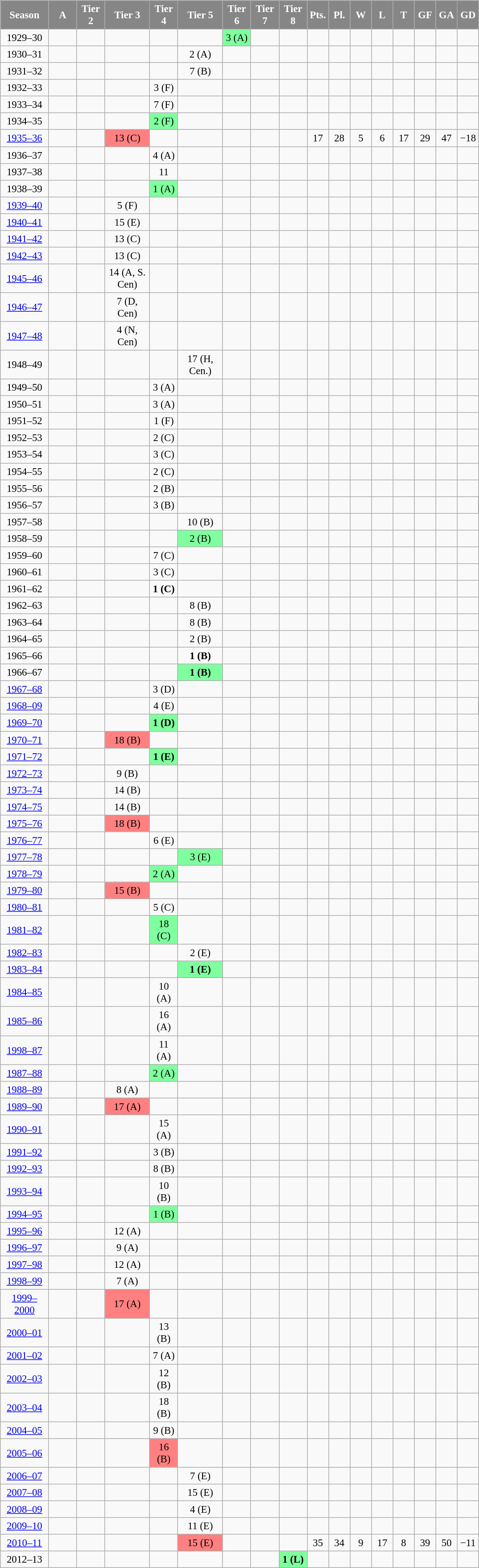<table class="wikitable sortable" style="font-size: 95%; border: gray solid 1px; border-collapse: collapse; text-align:center" cellspacing="2" cellpadding="2" border="1" bgcolor="#f7f8ff">
<tr bgcolor="#868686" style="color: #ffffff">
<td width="65" align="center"><strong>Season</strong></td>
<td width="35" align="center"><strong>A</strong></td>
<td width="35" align="center"><strong>Tier 2</strong></td>
<td width="60" align="center"><strong>Tier 3</strong></td>
<td width="35" align="center"><strong>Tier 4</strong></td>
<td width="60" align="center"><strong>Tier 5</strong></td>
<td width="35" align="center"><strong>Tier 6</strong></td>
<td width="35" align="center"><strong>Tier 7</strong></td>
<td width="35" align="center"><strong>Tier 8</strong></td>
<td width="25" align="center"><strong>Pts.</strong></td>
<td width="25" align="center"><strong>Pl.</strong></td>
<td width="25" align="center"><strong>W</strong></td>
<td width="25" align="center"><strong>L</strong></td>
<td width="25" align="center"><strong>T</strong></td>
<td width="25" align="center"><strong>GF</strong></td>
<td width="25" align="center"><strong>GA</strong></td>
<td width="25" align="center"><strong>GD</strong></td>
</tr>
<tr>
<td>1929–30</td>
<td></td>
<td></td>
<td></td>
<td></td>
<td></td>
<td bgcolor="#80FF9F">3 (A)</td>
<td></td>
<td></td>
<td></td>
<td></td>
<td></td>
<td></td>
<td></td>
<td></td>
<td></td>
<td></td>
</tr>
<tr>
<td>1930–31</td>
<td></td>
<td></td>
<td></td>
<td></td>
<td>2 (A)</td>
<td></td>
<td></td>
<td></td>
<td></td>
<td></td>
<td></td>
<td></td>
<td></td>
<td></td>
<td></td>
<td></td>
</tr>
<tr>
<td>1931–32</td>
<td></td>
<td></td>
<td></td>
<td></td>
<td>7 (B)</td>
<td></td>
<td></td>
<td></td>
<td></td>
<td></td>
<td></td>
<td></td>
<td></td>
<td></td>
<td></td>
<td></td>
</tr>
<tr>
<td>1932–33</td>
<td></td>
<td></td>
<td></td>
<td>3 (F)</td>
<td></td>
<td></td>
<td></td>
<td></td>
<td></td>
<td></td>
<td></td>
<td></td>
<td></td>
<td></td>
<td></td>
<td></td>
</tr>
<tr>
<td>1933–34</td>
<td></td>
<td></td>
<td></td>
<td>7 (F)</td>
<td></td>
<td></td>
<td></td>
<td></td>
<td></td>
<td></td>
<td></td>
<td></td>
<td></td>
<td></td>
<td></td>
<td></td>
</tr>
<tr>
<td>1934–35</td>
<td></td>
<td></td>
<td></td>
<td bgcolor="#80FF9F">2 (F)</td>
<td></td>
<td></td>
<td></td>
<td></td>
<td></td>
<td></td>
<td></td>
<td></td>
<td></td>
<td></td>
<td></td>
<td></td>
</tr>
<tr>
<td><a href='#'>1935–36</a></td>
<td></td>
<td></td>
<td bgcolor="#FF8080">13 (C)</td>
<td></td>
<td></td>
<td></td>
<td></td>
<td></td>
<td>17</td>
<td>28</td>
<td>5</td>
<td>6</td>
<td>17</td>
<td>29</td>
<td>47</td>
<td>−18</td>
</tr>
<tr>
<td>1936–37</td>
<td></td>
<td></td>
<td></td>
<td>4 (A)</td>
<td></td>
<td></td>
<td></td>
<td></td>
<td></td>
<td></td>
<td></td>
<td></td>
<td></td>
<td></td>
<td></td>
<td></td>
</tr>
<tr>
<td>1937–38</td>
<td></td>
<td></td>
<td></td>
<td>11</td>
<td></td>
<td></td>
<td></td>
<td></td>
<td></td>
<td></td>
<td></td>
<td></td>
<td></td>
<td></td>
<td></td>
<td></td>
</tr>
<tr>
<td>1938–39</td>
<td></td>
<td></td>
<td></td>
<td bgcolor="#80FF9F">1 (A)</td>
<td></td>
<td></td>
<td></td>
<td></td>
<td></td>
<td></td>
<td></td>
<td></td>
<td></td>
<td></td>
<td></td>
<td></td>
</tr>
<tr>
<td><a href='#'>1939–40</a></td>
<td></td>
<td></td>
<td>5 (F)</td>
<td></td>
<td></td>
<td></td>
<td></td>
<td></td>
<td></td>
<td></td>
<td></td>
<td></td>
<td></td>
<td></td>
<td></td>
<td></td>
</tr>
<tr>
<td><a href='#'>1940–41</a></td>
<td></td>
<td></td>
<td>15 (E)</td>
<td></td>
<td></td>
<td></td>
<td></td>
<td></td>
<td></td>
<td></td>
<td></td>
<td></td>
<td></td>
<td></td>
<td></td>
<td></td>
</tr>
<tr>
<td><a href='#'>1941–42</a></td>
<td></td>
<td></td>
<td>13 (C)</td>
<td></td>
<td></td>
<td></td>
<td></td>
<td></td>
<td></td>
<td></td>
<td></td>
<td></td>
<td></td>
<td></td>
<td></td>
<td></td>
</tr>
<tr>
<td><a href='#'>1942–43</a></td>
<td></td>
<td></td>
<td>13 (C)</td>
<td></td>
<td></td>
<td></td>
<td></td>
<td></td>
<td></td>
<td></td>
<td></td>
<td></td>
<td></td>
<td></td>
<td></td>
<td></td>
</tr>
<tr>
<td><a href='#'>1945–46</a></td>
<td></td>
<td></td>
<td>14 (A, S. Cen)</td>
<td></td>
<td></td>
<td></td>
<td></td>
<td></td>
<td></td>
<td></td>
<td></td>
<td></td>
<td></td>
<td></td>
<td></td>
<td></td>
</tr>
<tr>
<td><a href='#'>1946–47</a></td>
<td></td>
<td></td>
<td>7 (D, Cen)</td>
<td></td>
<td></td>
<td></td>
<td></td>
<td></td>
<td></td>
<td></td>
<td></td>
<td></td>
<td></td>
<td></td>
<td></td>
<td></td>
</tr>
<tr>
<td><a href='#'>1947–48</a></td>
<td></td>
<td></td>
<td>4 (N, Cen)</td>
<td></td>
<td></td>
<td></td>
<td></td>
<td></td>
<td></td>
<td></td>
<td></td>
<td></td>
<td></td>
<td></td>
<td></td>
<td></td>
</tr>
<tr>
<td>1948–49</td>
<td></td>
<td></td>
<td></td>
<td></td>
<td>17 (H, Cen.)</td>
<td></td>
<td></td>
<td></td>
<td></td>
<td></td>
<td></td>
<td></td>
<td></td>
<td></td>
<td></td>
<td></td>
</tr>
<tr>
<td>1949–50</td>
<td></td>
<td></td>
<td></td>
<td>3 (A)</td>
<td></td>
<td></td>
<td></td>
<td></td>
<td></td>
<td></td>
<td></td>
<td></td>
<td></td>
<td></td>
<td></td>
<td></td>
</tr>
<tr>
<td>1950–51</td>
<td></td>
<td></td>
<td></td>
<td>3 (A)</td>
<td></td>
<td></td>
<td></td>
<td></td>
<td></td>
<td></td>
<td></td>
<td></td>
<td></td>
<td></td>
<td></td>
<td></td>
</tr>
<tr>
<td>1951–52</td>
<td></td>
<td></td>
<td></td>
<td>1 (F)</td>
<td></td>
<td></td>
<td></td>
<td></td>
<td></td>
<td></td>
<td></td>
<td></td>
<td></td>
<td></td>
<td></td>
<td></td>
</tr>
<tr>
<td>1952–53</td>
<td></td>
<td></td>
<td></td>
<td>2 (C)</td>
<td></td>
<td></td>
<td></td>
<td></td>
<td></td>
<td></td>
<td></td>
<td></td>
<td></td>
<td></td>
<td></td>
<td></td>
</tr>
<tr>
<td>1953–54</td>
<td></td>
<td></td>
<td></td>
<td>3 (C)</td>
<td></td>
<td></td>
<td></td>
<td></td>
<td></td>
<td></td>
<td></td>
<td></td>
<td></td>
<td></td>
<td></td>
<td></td>
</tr>
<tr>
<td>1954–55</td>
<td></td>
<td></td>
<td></td>
<td>2 (C)</td>
<td></td>
<td></td>
<td></td>
<td></td>
<td></td>
<td></td>
<td></td>
<td></td>
<td></td>
<td></td>
<td></td>
<td></td>
</tr>
<tr>
<td>1955–56</td>
<td></td>
<td></td>
<td></td>
<td>2 (B)</td>
<td></td>
<td></td>
<td></td>
<td></td>
<td></td>
<td></td>
<td></td>
<td></td>
<td></td>
<td></td>
<td></td>
<td></td>
</tr>
<tr>
<td>1956–57</td>
<td></td>
<td></td>
<td></td>
<td>3 (B)</td>
<td></td>
<td></td>
<td></td>
<td></td>
<td></td>
<td></td>
<td></td>
<td></td>
<td></td>
<td></td>
<td></td>
</tr>
<tr>
<td>1957–58</td>
<td></td>
<td></td>
<td></td>
<td></td>
<td>10 (B)</td>
<td></td>
<td></td>
<td></td>
<td></td>
<td></td>
<td></td>
<td></td>
<td></td>
<td></td>
<td></td>
<td></td>
</tr>
<tr>
<td>1958–59</td>
<td></td>
<td></td>
<td></td>
<td></td>
<td bgcolor="#80FF9F">2 (B)</td>
<td></td>
<td></td>
<td></td>
<td></td>
<td></td>
<td></td>
<td></td>
<td></td>
<td></td>
<td></td>
<td></td>
</tr>
<tr>
<td>1959–60</td>
<td></td>
<td></td>
<td></td>
<td>7 (C)</td>
<td></td>
<td></td>
<td></td>
<td></td>
<td></td>
<td></td>
<td></td>
<td></td>
<td></td>
<td></td>
<td></td>
<td></td>
</tr>
<tr>
<td>1960–61</td>
<td></td>
<td></td>
<td></td>
<td>3 (C)</td>
<td></td>
<td></td>
<td></td>
<td></td>
<td></td>
<td></td>
<td></td>
<td></td>
<td></td>
<td></td>
<td></td>
<td></td>
</tr>
<tr>
<td>1961–62</td>
<td></td>
<td></td>
<td></td>
<td><strong>1 (C)</strong></td>
<td></td>
<td></td>
<td></td>
<td></td>
<td></td>
<td></td>
<td></td>
<td></td>
<td></td>
<td></td>
<td></td>
<td></td>
</tr>
<tr>
<td>1962–63</td>
<td></td>
<td></td>
<td></td>
<td></td>
<td>8 (B)</td>
<td></td>
<td></td>
<td></td>
<td></td>
<td></td>
<td></td>
<td></td>
<td></td>
<td></td>
<td></td>
<td></td>
</tr>
<tr>
<td>1963–64</td>
<td></td>
<td></td>
<td></td>
<td></td>
<td>8 (B)</td>
<td></td>
<td></td>
<td></td>
<td></td>
<td></td>
<td></td>
<td></td>
<td></td>
<td></td>
<td></td>
<td></td>
</tr>
<tr>
<td>1964–65</td>
<td></td>
<td></td>
<td></td>
<td></td>
<td>2 (B)</td>
<td></td>
<td></td>
<td></td>
<td></td>
<td></td>
<td></td>
<td></td>
<td></td>
<td></td>
<td></td>
<td></td>
</tr>
<tr>
<td>1965–66</td>
<td></td>
<td></td>
<td></td>
<td></td>
<td><strong>1 (B)</strong></td>
<td></td>
<td></td>
<td></td>
<td></td>
<td></td>
<td></td>
<td></td>
<td></td>
<td></td>
<td></td>
<td></td>
</tr>
<tr>
<td>1966–67</td>
<td></td>
<td></td>
<td></td>
<td></td>
<td bgcolor="#80FF9F"><strong>1 (B)</strong></td>
<td></td>
<td></td>
<td></td>
<td></td>
<td></td>
<td></td>
<td></td>
<td></td>
<td></td>
<td></td>
<td></td>
</tr>
<tr>
<td><a href='#'>1967–68</a></td>
<td></td>
<td></td>
<td></td>
<td>3 (D)</td>
<td></td>
<td></td>
<td></td>
<td></td>
<td></td>
<td></td>
<td></td>
<td></td>
<td></td>
<td></td>
<td></td>
<td></td>
</tr>
<tr>
<td><a href='#'>1968–09</a></td>
<td></td>
<td></td>
<td></td>
<td>4 (E)</td>
<td></td>
<td></td>
<td></td>
<td></td>
<td></td>
<td></td>
<td></td>
<td></td>
<td></td>
<td></td>
<td></td>
</tr>
<tr>
<td><a href='#'>1969–70</a></td>
<td></td>
<td></td>
<td></td>
<td bgcolor="#80FF9F"><strong>1 (D)</strong></td>
<td></td>
<td></td>
<td></td>
<td></td>
<td></td>
<td></td>
<td></td>
<td></td>
<td></td>
<td></td>
<td></td>
<td></td>
</tr>
<tr>
<td><a href='#'>1970–71</a></td>
<td></td>
<td></td>
<td bgcolor="#FF8080">18 (B)</td>
<td></td>
<td></td>
<td></td>
<td></td>
<td></td>
<td></td>
<td></td>
<td></td>
<td></td>
<td></td>
<td></td>
<td></td>
<td></td>
</tr>
<tr>
<td><a href='#'>1971–72</a></td>
<td></td>
<td></td>
<td></td>
<td bgcolor="80FF9F"><strong>1 (E)</strong></td>
<td></td>
<td></td>
<td></td>
<td></td>
<td></td>
<td></td>
<td></td>
<td></td>
<td></td>
<td></td>
<td></td>
<td></td>
</tr>
<tr>
<td><a href='#'>1972–73</a></td>
<td></td>
<td></td>
<td>9 (B)</td>
<td></td>
<td></td>
<td></td>
<td></td>
<td></td>
<td></td>
<td></td>
<td></td>
<td></td>
<td></td>
<td></td>
<td></td>
<td></td>
</tr>
<tr>
<td><a href='#'>1973–74</a></td>
<td></td>
<td></td>
<td>14 (B)</td>
<td></td>
<td></td>
<td></td>
<td></td>
<td></td>
<td></td>
<td></td>
<td></td>
<td></td>
<td></td>
<td></td>
<td></td>
<td></td>
</tr>
<tr>
<td><a href='#'>1974–75</a></td>
<td></td>
<td></td>
<td>14 (B)</td>
<td></td>
<td></td>
<td></td>
<td></td>
<td></td>
<td></td>
<td></td>
<td></td>
<td></td>
<td></td>
<td></td>
<td></td>
<td></td>
</tr>
<tr>
<td><a href='#'>1975–76</a></td>
<td></td>
<td></td>
<td bgcolor="#FF8080">18 (B)</td>
<td></td>
<td></td>
<td></td>
<td></td>
<td></td>
<td></td>
<td></td>
<td></td>
<td></td>
<td></td>
<td></td>
<td></td>
<td></td>
</tr>
<tr>
<td><a href='#'>1976–77</a></td>
<td></td>
<td></td>
<td></td>
<td>6 (E)</td>
<td></td>
<td></td>
<td></td>
<td></td>
<td></td>
<td></td>
<td></td>
<td></td>
<td></td>
<td></td>
<td></td>
<td></td>
</tr>
<tr>
<td><a href='#'>1977–78</a></td>
<td></td>
<td></td>
<td></td>
<td></td>
<td bgcolor="#80FF9F">3 (E)</td>
<td></td>
<td></td>
<td></td>
<td></td>
<td></td>
<td></td>
<td></td>
<td></td>
<td></td>
<td></td>
<td></td>
</tr>
<tr>
<td><a href='#'>1978–79</a></td>
<td></td>
<td></td>
<td></td>
<td bgcolor="#80FF9F">2 (A)</td>
<td></td>
<td></td>
<td></td>
<td></td>
<td></td>
<td></td>
<td></td>
<td></td>
<td></td>
<td></td>
<td></td>
<td></td>
</tr>
<tr>
<td><a href='#'>1979–80</a></td>
<td></td>
<td></td>
<td bgcolor="#FF8080">15 (B)</td>
<td></td>
<td></td>
<td></td>
<td></td>
<td></td>
<td></td>
<td></td>
<td></td>
<td></td>
<td></td>
<td></td>
<td></td>
<td></td>
</tr>
<tr>
<td><a href='#'>1980–81</a></td>
<td></td>
<td></td>
<td></td>
<td>5 (C)</td>
<td></td>
<td></td>
<td></td>
<td></td>
<td></td>
<td></td>
<td></td>
<td></td>
<td></td>
<td></td>
<td></td>
<td></td>
</tr>
<tr>
<td><a href='#'>1981–82</a></td>
<td></td>
<td></td>
<td></td>
<td bgcolor="#80FF9F">18 (C)</td>
<td></td>
<td></td>
<td></td>
<td></td>
<td></td>
<td></td>
<td></td>
<td></td>
<td></td>
<td></td>
<td></td>
<td></td>
</tr>
<tr>
<td><a href='#'>1982–83</a></td>
<td></td>
<td></td>
<td></td>
<td></td>
<td>2 (E)</td>
<td></td>
<td></td>
<td></td>
<td></td>
<td></td>
<td></td>
<td></td>
<td></td>
<td></td>
<td></td>
<td></td>
</tr>
<tr>
<td><a href='#'>1983–84</a></td>
<td></td>
<td></td>
<td></td>
<td></td>
<td bgcolor="#80FF9F"><strong>1 (E)</strong></td>
<td></td>
<td></td>
<td></td>
<td></td>
<td></td>
<td></td>
<td></td>
<td></td>
<td></td>
<td></td>
<td></td>
</tr>
<tr>
<td><a href='#'>1984–85</a></td>
<td></td>
<td></td>
<td></td>
<td>10 (A)</td>
<td></td>
<td></td>
<td></td>
<td></td>
<td></td>
<td></td>
<td></td>
<td></td>
<td></td>
<td></td>
<td></td>
<td></td>
</tr>
<tr>
<td><a href='#'>1985–86</a></td>
<td></td>
<td></td>
<td></td>
<td>16 (A)</td>
<td></td>
<td></td>
<td></td>
<td></td>
<td></td>
<td></td>
<td></td>
<td></td>
<td></td>
<td></td>
<td></td>
<td></td>
</tr>
<tr>
<td><a href='#'>1998–87</a></td>
<td></td>
<td></td>
<td></td>
<td>11 (A)</td>
<td></td>
<td></td>
<td></td>
<td></td>
<td></td>
<td></td>
<td></td>
<td></td>
<td></td>
<td></td>
<td></td>
<td></td>
</tr>
<tr>
<td><a href='#'>1987–88</a></td>
<td></td>
<td></td>
<td></td>
<td bgcolor="#80FF9F">2 (A)</td>
<td></td>
<td></td>
<td></td>
<td></td>
<td></td>
<td></td>
<td></td>
<td></td>
<td></td>
<td></td>
<td></td>
<td></td>
</tr>
<tr>
<td><a href='#'>1988–89</a></td>
<td></td>
<td></td>
<td>8 (A)</td>
<td></td>
<td></td>
<td></td>
<td></td>
<td></td>
<td></td>
<td></td>
<td></td>
<td></td>
<td></td>
<td></td>
<td></td>
<td></td>
</tr>
<tr>
<td><a href='#'>1989–90</a></td>
<td></td>
<td></td>
<td bgcolor="#FF8080">17 (A)</td>
<td></td>
<td></td>
<td></td>
<td></td>
<td></td>
<td></td>
<td></td>
<td></td>
<td></td>
<td></td>
<td></td>
<td></td>
<td></td>
</tr>
<tr>
<td><a href='#'>1990–91</a></td>
<td></td>
<td></td>
<td></td>
<td>15 (A)</td>
<td></td>
<td></td>
<td></td>
<td></td>
<td></td>
<td></td>
<td></td>
<td></td>
<td></td>
<td></td>
<td></td>
<td></td>
</tr>
<tr>
<td><a href='#'>1991–92</a></td>
<td></td>
<td></td>
<td></td>
<td>3 (B)</td>
<td></td>
<td></td>
<td></td>
<td></td>
<td></td>
<td></td>
<td></td>
<td></td>
<td></td>
<td></td>
<td></td>
<td></td>
</tr>
<tr>
<td><a href='#'>1992–93</a></td>
<td></td>
<td></td>
<td></td>
<td>8 (B)</td>
<td></td>
<td></td>
<td></td>
<td></td>
<td></td>
<td></td>
<td></td>
<td></td>
<td></td>
<td></td>
<td></td>
<td></td>
</tr>
<tr>
<td><a href='#'>1993–94</a></td>
<td></td>
<td></td>
<td></td>
<td>10 (B)</td>
<td></td>
<td></td>
<td></td>
<td></td>
<td></td>
<td></td>
<td></td>
<td></td>
<td></td>
<td></td>
<td></td>
<td></td>
</tr>
<tr>
<td><a href='#'>1994–95</a></td>
<td></td>
<td></td>
<td></td>
<td bgcolor="#80FF9F">1 (B)</td>
<td></td>
<td></td>
<td></td>
<td></td>
<td></td>
<td></td>
<td></td>
<td></td>
<td></td>
<td></td>
<td></td>
<td></td>
</tr>
<tr>
<td><a href='#'>1995–96</a></td>
<td></td>
<td></td>
<td>12 (A)</td>
<td></td>
<td></td>
<td></td>
<td></td>
<td></td>
<td></td>
<td></td>
<td></td>
<td></td>
<td></td>
<td></td>
<td></td>
<td></td>
</tr>
<tr>
<td><a href='#'>1996–97</a></td>
<td></td>
<td></td>
<td>9 (A)</td>
<td></td>
<td></td>
<td></td>
<td></td>
<td></td>
<td></td>
<td></td>
<td></td>
<td></td>
<td></td>
<td></td>
<td></td>
<td></td>
</tr>
<tr>
<td><a href='#'>1997–98</a></td>
<td></td>
<td></td>
<td>12 (A)</td>
<td></td>
<td></td>
<td></td>
<td></td>
<td></td>
<td></td>
<td></td>
<td></td>
<td></td>
<td></td>
<td></td>
<td></td>
<td></td>
</tr>
<tr>
<td><a href='#'>1998–99</a></td>
<td></td>
<td></td>
<td>7 (A)</td>
<td></td>
<td></td>
<td></td>
<td></td>
<td></td>
<td></td>
<td></td>
<td></td>
<td></td>
<td></td>
<td></td>
<td></td>
<td></td>
</tr>
<tr>
<td><a href='#'>1999–2000</a></td>
<td></td>
<td></td>
<td bgcolor="#FF8080">17 (A)</td>
<td></td>
<td></td>
<td></td>
<td></td>
<td></td>
<td></td>
<td></td>
<td></td>
<td></td>
<td></td>
<td></td>
<td></td>
<td></td>
</tr>
<tr>
<td><a href='#'>2000–01</a></td>
<td></td>
<td></td>
<td></td>
<td>13 (B)</td>
<td></td>
<td></td>
<td></td>
<td></td>
<td></td>
<td></td>
<td></td>
<td></td>
<td></td>
<td></td>
<td></td>
<td></td>
</tr>
<tr>
<td><a href='#'>2001–02</a></td>
<td></td>
<td></td>
<td></td>
<td>7 (A)</td>
<td></td>
<td></td>
<td></td>
<td></td>
<td></td>
<td></td>
<td></td>
<td></td>
<td></td>
<td></td>
<td></td>
<td></td>
</tr>
<tr>
<td><a href='#'>2002–03</a></td>
<td></td>
<td></td>
<td></td>
<td>12 (B)</td>
<td></td>
<td></td>
<td></td>
<td></td>
<td></td>
<td></td>
<td></td>
<td></td>
<td></td>
<td></td>
<td></td>
<td></td>
</tr>
<tr>
<td><a href='#'>2003–04</a></td>
<td></td>
<td></td>
<td></td>
<td>18 (B)</td>
<td></td>
<td></td>
<td></td>
<td></td>
<td></td>
<td></td>
<td></td>
<td></td>
<td></td>
<td></td>
<td></td>
<td></td>
</tr>
<tr>
<td><a href='#'>2004–05</a></td>
<td></td>
<td></td>
<td></td>
<td>9 (B)</td>
<td></td>
<td></td>
<td></td>
<td></td>
<td></td>
<td></td>
<td></td>
<td></td>
<td></td>
<td></td>
<td></td>
<td></td>
</tr>
<tr>
<td><a href='#'>2005–06</a></td>
<td></td>
<td></td>
<td></td>
<td bgcolor="#FF8080">16 (B)</td>
<td></td>
<td></td>
<td></td>
<td></td>
<td></td>
<td></td>
<td></td>
<td></td>
<td></td>
<td></td>
<td></td>
<td></td>
</tr>
<tr>
<td><a href='#'>2006–07</a></td>
<td></td>
<td></td>
<td></td>
<td></td>
<td>7 (E)</td>
<td></td>
<td></td>
<td></td>
<td></td>
<td></td>
<td></td>
<td></td>
<td></td>
<td></td>
<td></td>
<td></td>
</tr>
<tr>
<td><a href='#'>2007–08</a></td>
<td></td>
<td></td>
<td></td>
<td></td>
<td>15 (E)</td>
<td></td>
<td></td>
<td></td>
<td></td>
<td></td>
<td></td>
<td></td>
<td></td>
<td></td>
<td></td>
<td></td>
</tr>
<tr>
<td><a href='#'>2008–09</a></td>
<td></td>
<td></td>
<td></td>
<td></td>
<td>4 (E)</td>
<td></td>
<td></td>
<td></td>
<td></td>
<td></td>
<td></td>
<td></td>
<td></td>
<td></td>
<td></td>
<td></td>
</tr>
<tr>
<td><a href='#'>2009–10</a></td>
<td></td>
<td></td>
<td></td>
<td></td>
<td>11 (E)</td>
<td></td>
<td></td>
<td></td>
<td></td>
<td></td>
<td></td>
<td></td>
<td></td>
<td></td>
<td></td>
<td></td>
</tr>
<tr>
<td><a href='#'>2010–11</a></td>
<td></td>
<td></td>
<td></td>
<td></td>
<td bgcolor="#FF8080">15 (E)</td>
<td></td>
<td></td>
<td></td>
<td>35</td>
<td>34</td>
<td>9</td>
<td>17</td>
<td>8</td>
<td>39</td>
<td>50</td>
<td>−11</td>
</tr>
<tr>
<td>2012–13</td>
<td></td>
<td></td>
<td></td>
<td></td>
<td></td>
<td></td>
<td></td>
<td bgcolor="#80FF9F"><strong>1 (L)</strong></td>
<td></td>
<td></td>
<td></td>
<td></td>
<td></td>
<td></td>
<td></td>
<td></td>
</tr>
</table>
